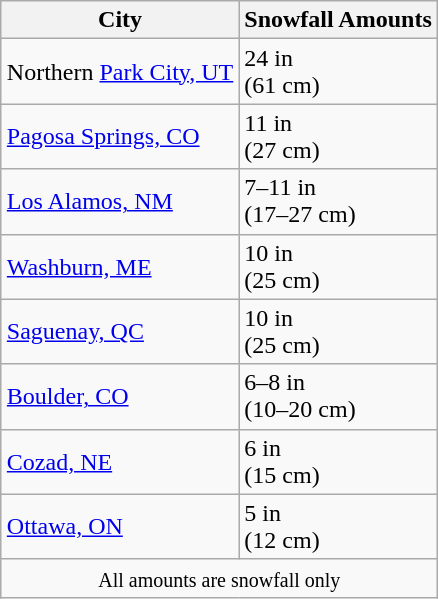<table class="wikitable" style="margin:0 0 0.5em 1em;float:right;">
<tr>
<th>City</th>
<th>Snowfall Amounts</th>
</tr>
<tr>
<td>Northern <a href='#'>Park City, UT</a></td>
<td>24 in <br> (61 cm)</td>
</tr>
<tr>
<td><a href='#'>Pagosa Springs, CO</a></td>
<td>11 in <br> (27 cm)</td>
</tr>
<tr>
<td><a href='#'>Los Alamos, NM</a></td>
<td>7–11 in <br> (17–27 cm)</td>
</tr>
<tr>
<td><a href='#'>Washburn, ME</a></td>
<td>10 in <br> (25 cm)</td>
</tr>
<tr>
<td><a href='#'>Saguenay, QC</a></td>
<td>10 in <br> (25 cm)</td>
</tr>
<tr>
<td><a href='#'>Boulder, CO</a></td>
<td>6–8 in <br> (10–20 cm)</td>
</tr>
<tr>
<td><a href='#'>Cozad, NE</a></td>
<td>6 in <br> (15 cm)</td>
</tr>
<tr>
<td><a href='#'>Ottawa, ON</a></td>
<td>5 in <br> (12 cm)</td>
</tr>
<tr>
<td colspan="2" style="text-align:center;"><small>All amounts are snowfall only</small></td>
</tr>
</table>
